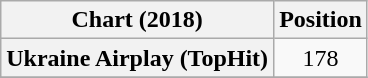<table class="wikitable plainrowheaders" style="text-align:center;">
<tr>
<th>Chart (2018)</th>
<th>Position</th>
</tr>
<tr>
<th scope="row">Ukraine Airplay (TopHit)</th>
<td>178</td>
</tr>
<tr>
</tr>
</table>
